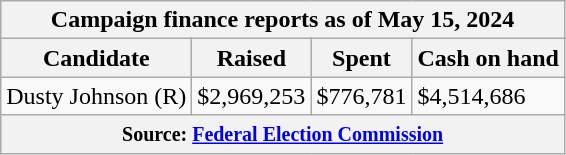<table class="wikitable sortable">
<tr>
<th colspan=4>Campaign finance reports as of May 15, 2024</th>
</tr>
<tr style="text-align:center;">
<th>Candidate</th>
<th>Raised</th>
<th>Spent</th>
<th>Cash on hand</th>
</tr>
<tr>
<td>Dusty Johnson (R)</td>
<td>$2,969,253</td>
<td>$776,781</td>
<td>$4,514,686</td>
</tr>
<tr>
<th colspan="4"><small>Source: <a href='#'>Federal Election Commission</a></small></th>
</tr>
</table>
